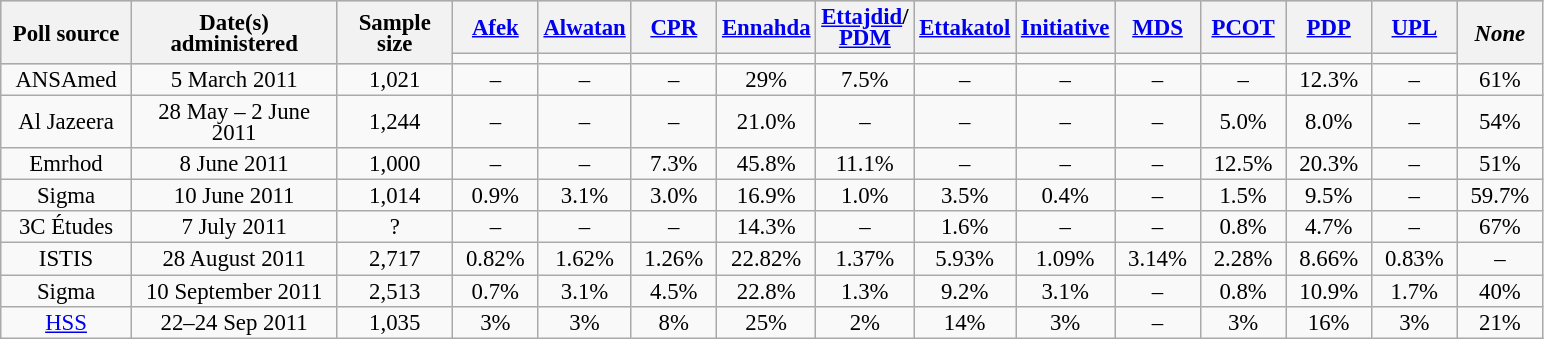<table class="wikitable" style="text-align:center;font-size:95%;line-height:14px;">
<tr style="background:lightgrey;">
<th rowspan="2" style="width:80px;">Poll source</th>
<th rowspan="2" style="width:130px;">Date(s) administered</th>
<th rowspan="2" style="width:70px;">Sample size</th>
<th style="width:50px;"><a href='#'>Afek</a></th>
<th style="width:50px;"><a href='#'>Alwatan</a></th>
<th style="width:50px;"><a href='#'>CPR</a></th>
<th style="width:50px;"><a href='#'>Ennahda</a></th>
<th style="width:50px;"><a href='#'>Ettajdid</a>/ <a href='#'>PDM</a></th>
<th style="width:50px;"><a href='#'>Ettakatol</a></th>
<th style="width:50px;"><a href='#'>Initiative</a></th>
<th style="width:50px;"><a href='#'>MDS</a></th>
<th style="width:50px;"><a href='#'>PCOT</a></th>
<th style="width:50px;"><a href='#'>PDP</a></th>
<th style="width:50px;"><a href='#'>UPL</a></th>
<th rowspan="2" style="width:50px;"><em>None</em></th>
</tr>
<tr>
<td bgcolor=></td>
<td bgcolor=></td>
<td bgcolor=></td>
<td bgcolor=></td>
<td bgcolor=></td>
<td bgcolor=></td>
<td bgcolor=></td>
<td bgcolor=></td>
<td bgcolor=></td>
<td bgcolor=></td>
<td bgcolor=></td>
</tr>
<tr>
<td>ANSAmed</td>
<td>5 March 2011</td>
<td>1,021</td>
<td>–</td>
<td>–</td>
<td>–</td>
<td>29%</td>
<td>7.5%</td>
<td>–</td>
<td>–</td>
<td>–</td>
<td>–</td>
<td>12.3%</td>
<td>–</td>
<td>61%</td>
</tr>
<tr>
<td>Al Jazeera</td>
<td>28 May – 2 June 2011</td>
<td>1,244</td>
<td>–</td>
<td>–</td>
<td>–</td>
<td>21.0%</td>
<td>–</td>
<td>–</td>
<td>–</td>
<td>–</td>
<td>5.0%</td>
<td>8.0%</td>
<td>–</td>
<td>54%</td>
</tr>
<tr>
<td>Emrhod</td>
<td>8 June 2011</td>
<td>1,000</td>
<td>–</td>
<td>–</td>
<td>7.3%</td>
<td>45.8%</td>
<td>11.1%</td>
<td>–</td>
<td>–</td>
<td>–</td>
<td>12.5%</td>
<td>20.3%</td>
<td>–</td>
<td>51%</td>
</tr>
<tr>
<td>Sigma</td>
<td>10 June 2011</td>
<td>1,014</td>
<td>0.9%</td>
<td>3.1%</td>
<td>3.0%</td>
<td>16.9%</td>
<td>1.0%</td>
<td>3.5%</td>
<td>0.4%</td>
<td>–</td>
<td>1.5%</td>
<td>9.5%</td>
<td>–</td>
<td>59.7%</td>
</tr>
<tr>
<td>3C Études</td>
<td>7 July 2011</td>
<td>?</td>
<td>–</td>
<td>–</td>
<td>–</td>
<td>14.3%</td>
<td>–</td>
<td>1.6%</td>
<td>–</td>
<td>–</td>
<td>0.8%</td>
<td>4.7%</td>
<td>–</td>
<td>67%</td>
</tr>
<tr>
<td>ISTIS</td>
<td>28 August 2011</td>
<td>2,717</td>
<td>0.82%</td>
<td>1.62%</td>
<td>1.26%</td>
<td>22.82%</td>
<td>1.37%</td>
<td>5.93%</td>
<td>1.09%</td>
<td>3.14%</td>
<td>2.28%</td>
<td>8.66%</td>
<td>0.83%</td>
<td>–</td>
</tr>
<tr>
<td>Sigma</td>
<td>10 September 2011</td>
<td>2,513</td>
<td>0.7%</td>
<td>3.1%</td>
<td>4.5%</td>
<td>22.8%</td>
<td>1.3%</td>
<td>9.2%</td>
<td>3.1%</td>
<td>–</td>
<td>0.8%</td>
<td>10.9%</td>
<td>1.7%</td>
<td>40%</td>
</tr>
<tr>
<td><a href='#'>HSS</a></td>
<td>22–24 Sep 2011</td>
<td>1,035</td>
<td>3%</td>
<td>3%</td>
<td>8%</td>
<td>25%</td>
<td>2%</td>
<td>14%</td>
<td>3%</td>
<td>–</td>
<td>3%</td>
<td>16%</td>
<td>3%</td>
<td>21%</td>
</tr>
</table>
